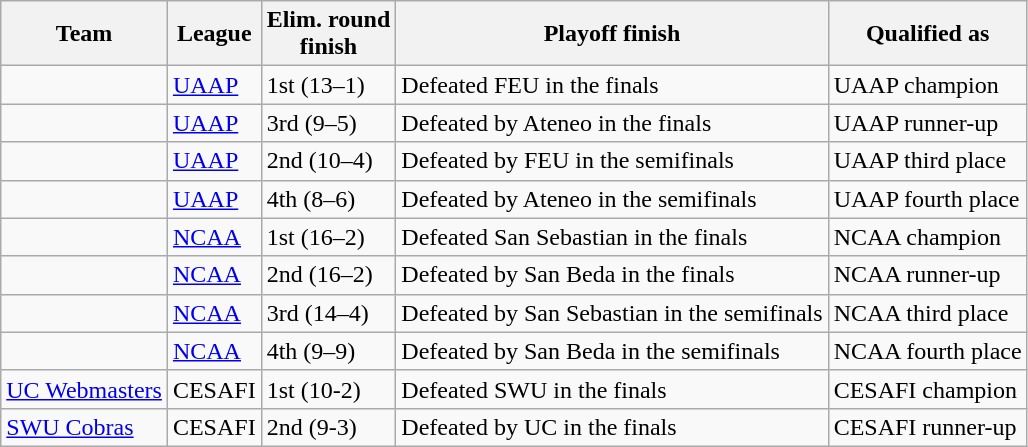<table class=wikitable>
<tr>
<th>Team</th>
<th>League</th>
<th>Elim. round<br>finish</th>
<th>Playoff finish</th>
<th>Qualified as</th>
</tr>
<tr>
<td></td>
<td><a href='#'>UAAP</a></td>
<td>1st (13–1)</td>
<td>Defeated FEU in the finals</td>
<td>UAAP champion</td>
</tr>
<tr>
<td></td>
<td><a href='#'>UAAP</a></td>
<td>3rd (9–5)</td>
<td>Defeated by Ateneo in the finals</td>
<td>UAAP runner-up</td>
</tr>
<tr>
<td></td>
<td><a href='#'>UAAP</a></td>
<td>2nd (10–4)</td>
<td>Defeated by FEU in the semifinals</td>
<td>UAAP third place</td>
</tr>
<tr>
<td></td>
<td><a href='#'>UAAP</a></td>
<td>4th (8–6)</td>
<td>Defeated by Ateneo in the semifinals</td>
<td>UAAP fourth place</td>
</tr>
<tr>
<td></td>
<td><a href='#'>NCAA</a></td>
<td>1st (16–2)</td>
<td>Defeated San Sebastian in the finals</td>
<td>NCAA champion</td>
</tr>
<tr>
<td></td>
<td><a href='#'>NCAA</a></td>
<td>2nd (16–2)</td>
<td>Defeated by San Beda in the finals</td>
<td>NCAA runner-up</td>
</tr>
<tr>
<td></td>
<td><a href='#'>NCAA</a></td>
<td>3rd (14–4)</td>
<td>Defeated by San Sebastian in the semifinals</td>
<td>NCAA third place</td>
</tr>
<tr>
<td></td>
<td><a href='#'>NCAA</a></td>
<td>4th (9–9)</td>
<td>Defeated by San Beda in the semifinals</td>
<td>NCAA fourth place</td>
</tr>
<tr>
<td> <a href='#'>UC Webmasters</a></td>
<td>CESAFI</td>
<td>1st (10-2)</td>
<td>Defeated SWU in the finals</td>
<td>CESAFI champion</td>
</tr>
<tr>
<td> <a href='#'>SWU Cobras</a></td>
<td>CESAFI</td>
<td>2nd (9-3)</td>
<td>Defeated by UC in the finals</td>
<td>CESAFI runner-up</td>
</tr>
</table>
